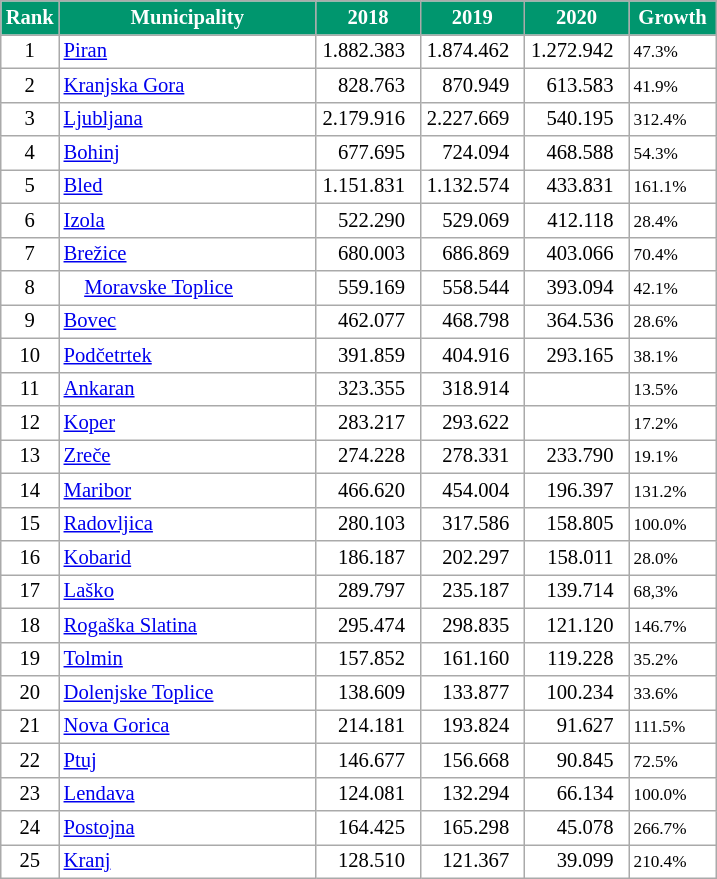<table class="wikitable plainrowheaders" style="background:#fff; font-size:86%; line-height:16px; border:grey solid 1px; border-collapse:collapse;">
<tr style="color:white;">
<th style="width:5px; background:#00966E;">Rank</th>
<th style="width:165px; background:#00966E;">Municipality</th>
<th style="width:63px; background:#00966E;">2018</th>
<th style="width:63px; background:#00966E;">2019</th>
<th style="width:63px; background:#00966E;">2020</th>
<th style="width:52px; background:#00966E;">Growth</th>
</tr>
<tr>
<td align=center>1</td>
<td> <a href='#'>Piran</a></td>
<td align=right>1.882.383  </td>
<td align=right>1.874.462  </td>
<td align=right>1.272.942  </td>
<td align=left><small></small> <small>47.3%</small></td>
</tr>
<tr>
<td align=center>2</td>
<td> <a href='#'>Kranjska Gora</a></td>
<td align=right>828.763  </td>
<td align=right>870.949  </td>
<td align=right>613.583  </td>
<td align=left><small></small> <small>41.9%</small></td>
</tr>
<tr>
<td align=center>3</td>
<td> <a href='#'>Ljubljana</a></td>
<td align=right>2.179.916  </td>
<td align=right>2.227.669  </td>
<td align=right>540.195  </td>
<td align=left><small></small> <small>312.4%</small></td>
</tr>
<tr>
<td align=center>4</td>
<td> <a href='#'>Bohinj</a></td>
<td align=right>677.695  </td>
<td align=right>724.094  </td>
<td align=right>468.588  </td>
<td align=left><small></small> <small>54.3%</small></td>
</tr>
<tr>
<td align=center>5</td>
<td> <a href='#'>Bled</a></td>
<td align=right>1.151.831  </td>
<td align=right>1.132.574  </td>
<td align=right>433.831  </td>
<td align=left><small></small> <small>161.1%</small></td>
</tr>
<tr>
<td align=center>6</td>
<td> <a href='#'>Izola</a></td>
<td align=right>522.290  </td>
<td align=right>529.069  </td>
<td align=right>412.118  </td>
<td align=left><small></small> <small>28.4%</small></td>
</tr>
<tr>
<td align=center>7</td>
<td> <a href='#'>Brežice</a></td>
<td align=right>680.003  </td>
<td align=right>686.869  </td>
<td align=right>403.066  </td>
<td align=left><small></small> <small>70.4%</small></td>
</tr>
<tr>
<td align=center>8</td>
<td>    <a href='#'>Moravske Toplice</a></td>
<td align=right>559.169  </td>
<td align=right>558.544  </td>
<td align=right>393.094  </td>
<td align=left><small></small> <small>42.1%</small></td>
</tr>
<tr>
<td align=center>9</td>
<td> <a href='#'>Bovec</a></td>
<td align=right>462.077  </td>
<td align=right>468.798  </td>
<td align=right>364.536  </td>
<td align=left><small></small> <small>28.6%</small></td>
</tr>
<tr>
<td align=center>10</td>
<td> <a href='#'>Podčetrtek</a></td>
<td align=right>391.859  </td>
<td align=right>404.916  </td>
<td align=right>293.165  </td>
<td align=left><small></small> <small>38.1%</small></td>
</tr>
<tr>
<td align=center>11</td>
<td> <a href='#'>Ankaran</a></td>
<td align=right>323.355  </td>
<td align=right>318.914  </td>
<td align=right>  </td>
<td align=left><small></small> <small>13.5%</small></td>
</tr>
<tr>
<td align=center>12</td>
<td> <a href='#'>Koper</a></td>
<td align=right>283.217  </td>
<td align=right>293.622  </td>
<td align=right>  </td>
<td align=left><small></small> <small>17.2%</small></td>
</tr>
<tr>
<td align=center>13</td>
<td> <a href='#'>Zreče</a></td>
<td align=right>274.228  </td>
<td align=right>278.331  </td>
<td align=right>233.790  </td>
<td align=left><small></small> <small>19.1%</small></td>
</tr>
<tr>
<td align=center>14</td>
<td> <a href='#'>Maribor</a></td>
<td align=right>466.620  </td>
<td align=right>454.004  </td>
<td align=right>196.397  </td>
<td align=left><small></small> <small>131.2%</small></td>
</tr>
<tr>
<td align=center>15</td>
<td> <a href='#'>Radovljica</a></td>
<td align=right>280.103  </td>
<td align=right>317.586  </td>
<td align=right>158.805  </td>
<td align=left><small></small> <small>100.0%</small></td>
</tr>
<tr>
<td align=center>16</td>
<td> <a href='#'>Kobarid</a></td>
<td align=right>186.187  </td>
<td align=right>202.297  </td>
<td align=right>158.011  </td>
<td align=left><small></small> <small>28.0%</small></td>
</tr>
<tr>
<td align=center>17</td>
<td> <a href='#'>Laško</a></td>
<td align=right>289.797  </td>
<td align=right>235.187  </td>
<td align=right>139.714  </td>
<td align=left><small></small> <small>68,3%</small></td>
</tr>
<tr>
<td align=center>18</td>
<td> <a href='#'>Rogaška Slatina</a></td>
<td align=right>295.474  </td>
<td align=right>298.835  </td>
<td align=right>121.120  </td>
<td align=left><small></small> <small>146.7%</small></td>
</tr>
<tr>
<td align=center>19</td>
<td> <a href='#'>Tolmin</a></td>
<td align=right>157.852  </td>
<td align=right>161.160  </td>
<td align=right>119.228  </td>
<td align=left><small></small> <small>35.2%</small></td>
</tr>
<tr>
<td align=center>20</td>
<td> <a href='#'>Dolenjske Toplice</a></td>
<td align=right>138.609  </td>
<td align=right>133.877  </td>
<td align=right>100.234  </td>
<td align=left><small></small> <small>33.6%</small></td>
</tr>
<tr>
<td align=center>21</td>
<td> <a href='#'>Nova Gorica</a></td>
<td align=right>214.181  </td>
<td align=right>193.824  </td>
<td align=right>91.627  </td>
<td align=left><small></small> <small>111.5%</small></td>
</tr>
<tr>
<td align=center>22</td>
<td> <a href='#'>Ptuj</a></td>
<td align=right>146.677  </td>
<td align=right>156.668  </td>
<td align=right>90.845  </td>
<td align=left><small></small> <small>72.5%</small></td>
</tr>
<tr>
<td align=center>23</td>
<td> <a href='#'>Lendava</a></td>
<td align=right>124.081  </td>
<td align=right>132.294  </td>
<td align=right>66.134  </td>
<td align=left><small></small> <small>100.0%</small></td>
</tr>
<tr>
<td align=center>24</td>
<td> <a href='#'>Postojna</a></td>
<td align=right>164.425  </td>
<td align=right>165.298  </td>
<td align=right>45.078  </td>
<td align=left><small></small> <small>266.7%</small></td>
</tr>
<tr>
<td align=center>25</td>
<td> <a href='#'>Kranj</a></td>
<td align=right>128.510  </td>
<td align=right>121.367  </td>
<td align=right>39.099  </td>
<td align=left><small></small> <small>210.4%</small></td>
</tr>
</table>
